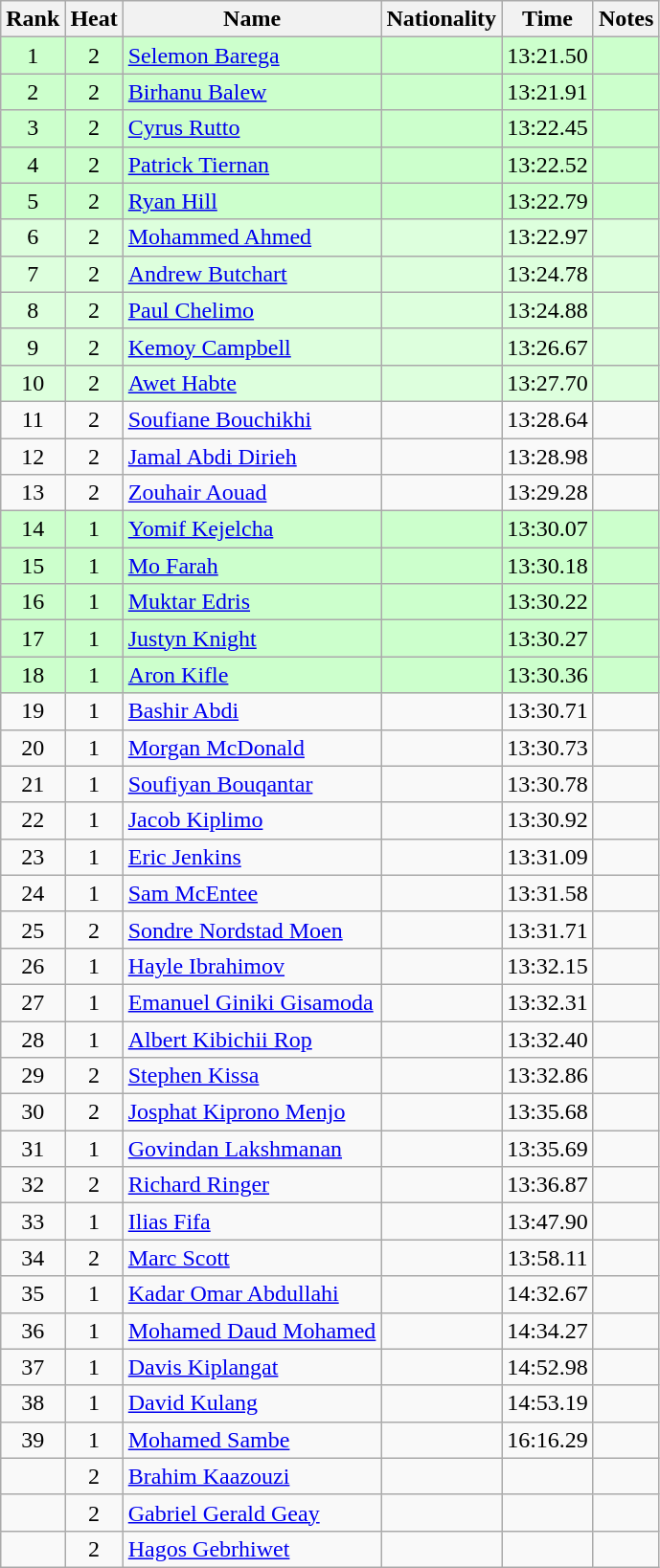<table class="wikitable sortable" style="text-align:center">
<tr>
<th>Rank</th>
<th>Heat</th>
<th>Name</th>
<th>Nationality</th>
<th>Time</th>
<th>Notes</th>
</tr>
<tr bgcolor=ccffcc>
<td>1</td>
<td>2</td>
<td style="text-align:left;"><a href='#'>Selemon Barega</a></td>
<td style="text-align:left;"></td>
<td>13:21.50</td>
<td></td>
</tr>
<tr bgcolor=ccffcc>
<td>2</td>
<td>2</td>
<td style="text-align:left;"><a href='#'>Birhanu Balew</a></td>
<td style="text-align:left;"></td>
<td>13:21.91</td>
<td></td>
</tr>
<tr bgcolor=ccffcc>
<td>3</td>
<td>2</td>
<td style="text-align:left;"><a href='#'>Cyrus Rutto</a></td>
<td style="text-align:left;"></td>
<td>13:22.45</td>
<td></td>
</tr>
<tr bgcolor=ccffcc>
<td>4</td>
<td>2</td>
<td style="text-align:left;"><a href='#'>Patrick Tiernan</a></td>
<td style="text-align:left;"></td>
<td>13:22.52</td>
<td></td>
</tr>
<tr bgcolor=ccffcc>
<td>5</td>
<td>2</td>
<td style="text-align:left;"><a href='#'>Ryan Hill</a></td>
<td style="text-align:left;"></td>
<td>13:22.79</td>
<td></td>
</tr>
<tr bgcolor=ddffdd>
<td>6</td>
<td>2</td>
<td style="text-align:left;"><a href='#'>Mohammed Ahmed</a></td>
<td style="text-align:left;"></td>
<td>13:22.97</td>
<td></td>
</tr>
<tr bgcolor=ddffdd>
<td>7</td>
<td>2</td>
<td style="text-align:left;"><a href='#'>Andrew Butchart</a></td>
<td style="text-align:left;"></td>
<td>13:24.78</td>
<td></td>
</tr>
<tr bgcolor=ddffdd>
<td>8</td>
<td>2</td>
<td style="text-align:left;"><a href='#'>Paul Chelimo</a></td>
<td style="text-align:left;"></td>
<td>13:24.88</td>
<td></td>
</tr>
<tr bgcolor=ddffdd>
<td>9</td>
<td>2</td>
<td style="text-align:left;"><a href='#'>Kemoy Campbell</a></td>
<td style="text-align:left;"></td>
<td>13:26.67</td>
<td></td>
</tr>
<tr bgcolor=ddffdd>
<td>10</td>
<td>2</td>
<td style="text-align:left;"><a href='#'>Awet Habte</a></td>
<td style="text-align:left;"></td>
<td>13:27.70</td>
<td></td>
</tr>
<tr>
<td>11</td>
<td>2</td>
<td style="text-align:left;"><a href='#'>Soufiane Bouchikhi</a></td>
<td style="text-align:left;"></td>
<td>13:28.64</td>
<td></td>
</tr>
<tr>
<td>12</td>
<td>2</td>
<td style="text-align:left;"><a href='#'>Jamal Abdi Dirieh</a></td>
<td style="text-align:left;"></td>
<td>13:28.98</td>
<td></td>
</tr>
<tr>
<td>13</td>
<td>2</td>
<td style="text-align:left;"><a href='#'>Zouhair Aouad</a></td>
<td style="text-align:left;"></td>
<td>13:29.28</td>
<td></td>
</tr>
<tr bgcolor=ccffcc>
<td>14</td>
<td>1</td>
<td style="text-align:left;"><a href='#'>Yomif Kejelcha</a></td>
<td style="text-align:left;"></td>
<td>13:30.07</td>
<td></td>
</tr>
<tr bgcolor=ccffcc>
<td>15</td>
<td>1</td>
<td style="text-align:left;"><a href='#'>Mo Farah</a></td>
<td style="text-align:left;"></td>
<td>13:30.18</td>
<td></td>
</tr>
<tr bgcolor=ccffcc>
<td>16</td>
<td>1</td>
<td style="text-align:left;"><a href='#'>Muktar Edris</a></td>
<td style="text-align:left;"></td>
<td>13:30.22</td>
<td></td>
</tr>
<tr bgcolor=ccffcc>
<td>17</td>
<td>1</td>
<td style="text-align:left;"><a href='#'>Justyn Knight</a></td>
<td style="text-align:left;"></td>
<td>13:30.27</td>
<td></td>
</tr>
<tr bgcolor=ccffcc>
<td>18</td>
<td>1</td>
<td style="text-align:left;"><a href='#'>Aron Kifle</a></td>
<td style="text-align:left;"></td>
<td>13:30.36</td>
<td></td>
</tr>
<tr>
<td>19</td>
<td>1</td>
<td style="text-align:left;"><a href='#'>Bashir Abdi</a></td>
<td style="text-align:left;"></td>
<td>13:30.71</td>
<td></td>
</tr>
<tr>
<td>20</td>
<td>1</td>
<td style="text-align:left;"><a href='#'>Morgan McDonald</a></td>
<td style="text-align:left;"></td>
<td>13:30.73</td>
<td></td>
</tr>
<tr>
<td>21</td>
<td>1</td>
<td style="text-align:left;"><a href='#'>Soufiyan Bouqantar</a></td>
<td style="text-align:left;"></td>
<td>13:30.78</td>
<td></td>
</tr>
<tr>
<td>22</td>
<td>1</td>
<td style="text-align:left;"><a href='#'>Jacob Kiplimo</a></td>
<td style="text-align:left;"></td>
<td>13:30.92</td>
<td></td>
</tr>
<tr>
<td>23</td>
<td>1</td>
<td style="text-align:left;"><a href='#'>Eric Jenkins</a></td>
<td style="text-align:left;"></td>
<td>13:31.09</td>
<td></td>
</tr>
<tr>
<td>24</td>
<td>1</td>
<td style="text-align:left;"><a href='#'>Sam McEntee</a></td>
<td style="text-align:left;"></td>
<td>13:31.58</td>
<td></td>
</tr>
<tr>
<td>25</td>
<td>2</td>
<td style="text-align:left;"><a href='#'>Sondre Nordstad Moen</a></td>
<td style="text-align:left;"></td>
<td>13:31.71</td>
<td></td>
</tr>
<tr>
<td>26</td>
<td>1</td>
<td style="text-align:left;"><a href='#'>Hayle Ibrahimov</a></td>
<td style="text-align:left;"></td>
<td>13:32.15</td>
<td></td>
</tr>
<tr>
<td>27</td>
<td>1</td>
<td style="text-align:left;"><a href='#'>Emanuel Giniki Gisamoda</a></td>
<td style="text-align:left;"></td>
<td>13:32.31</td>
<td></td>
</tr>
<tr>
<td>28</td>
<td>1</td>
<td style="text-align:left;"><a href='#'>Albert Kibichii Rop</a></td>
<td style="text-align:left;"></td>
<td>13:32.40</td>
<td></td>
</tr>
<tr>
<td>29</td>
<td>2</td>
<td style="text-align:left;"><a href='#'>Stephen Kissa</a></td>
<td style="text-align:left;"></td>
<td>13:32.86</td>
<td></td>
</tr>
<tr>
<td>30</td>
<td>2</td>
<td style="text-align:left;"><a href='#'>Josphat Kiprono Menjo</a></td>
<td style="text-align:left;"></td>
<td>13:35.68</td>
<td></td>
</tr>
<tr>
<td>31</td>
<td>1</td>
<td style="text-align:left;"><a href='#'>Govindan Lakshmanan</a></td>
<td style="text-align:left;"></td>
<td>13:35.69</td>
<td></td>
</tr>
<tr>
<td>32</td>
<td>2</td>
<td style="text-align:left;"><a href='#'>Richard Ringer</a></td>
<td style="text-align:left;"></td>
<td>13:36.87</td>
<td></td>
</tr>
<tr>
<td>33</td>
<td>1</td>
<td style="text-align:left;"><a href='#'>Ilias Fifa</a></td>
<td style="text-align:left;"></td>
<td>13:47.90</td>
<td></td>
</tr>
<tr>
<td>34</td>
<td>2</td>
<td style="text-align:left;"><a href='#'>Marc Scott</a></td>
<td style="text-align:left;"></td>
<td>13:58.11</td>
<td></td>
</tr>
<tr>
<td>35</td>
<td>1</td>
<td style="text-align:left;"><a href='#'>Kadar Omar Abdullahi</a></td>
<td></td>
<td>14:32.67</td>
<td></td>
</tr>
<tr>
<td>36</td>
<td>1</td>
<td style="text-align:left;"><a href='#'>Mohamed Daud Mohamed</a></td>
<td style="text-align:left;"></td>
<td>14:34.27</td>
<td></td>
</tr>
<tr>
<td>37</td>
<td>1</td>
<td style="text-align:left;"><a href='#'>Davis Kiplangat</a></td>
<td style="text-align:left;"></td>
<td>14:52.98</td>
<td></td>
</tr>
<tr>
<td>38</td>
<td>1</td>
<td style="text-align:left;"><a href='#'>David Kulang</a></td>
<td style="text-align:left;"></td>
<td>14:53.19</td>
<td></td>
</tr>
<tr>
<td>39</td>
<td>1</td>
<td style="text-align:left;"><a href='#'>Mohamed Sambe</a></td>
<td style="text-align:left;"></td>
<td>16:16.29</td>
<td></td>
</tr>
<tr>
<td></td>
<td>2</td>
<td style="text-align:left;"><a href='#'>Brahim Kaazouzi</a></td>
<td style="text-align:left;"></td>
<td></td>
<td></td>
</tr>
<tr>
<td></td>
<td>2</td>
<td style="text-align:left;"><a href='#'>Gabriel Gerald Geay</a></td>
<td style="text-align:left;"></td>
<td></td>
<td></td>
</tr>
<tr>
<td></td>
<td>2</td>
<td style="text-align:left;"><a href='#'>Hagos Gebrhiwet</a></td>
<td style="text-align:left;"></td>
<td></td>
<td></td>
</tr>
</table>
